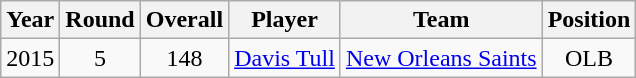<table class="wikitable sortable" style="text-align: center;">
<tr>
<th>Year</th>
<th>Round</th>
<th>Overall</th>
<th>Player</th>
<th>Team</th>
<th>Position</th>
</tr>
<tr>
<td rowspan="4">2015</td>
<td>5</td>
<td>148</td>
<td><a href='#'>Davis Tull</a></td>
<td><a href='#'>New Orleans Saints</a></td>
<td>OLB</td>
</tr>
</table>
